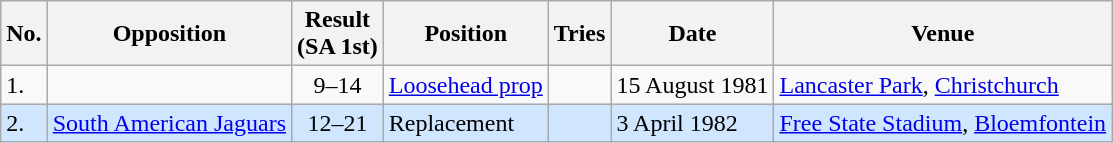<table class="wikitable unsortable">
<tr>
<th>No.</th>
<th>Opposition</th>
<th>Result<br>(SA 1st)</th>
<th>Position</th>
<th>Tries</th>
<th>Date</th>
<th>Venue</th>
</tr>
<tr>
<td>1.</td>
<td></td>
<td align="center">9–14</td>
<td><a href='#'>Loosehead prop</a></td>
<td></td>
<td>15 August 1981</td>
<td><a href='#'>Lancaster Park</a>, <a href='#'>Christchurch</a></td>
</tr>
<tr style="background: #D0E6FF;">
<td>2.</td>
<td> <a href='#'>South American Jaguars</a></td>
<td align="center">12–21</td>
<td>Replacement</td>
<td></td>
<td>3 April 1982</td>
<td><a href='#'>Free State Stadium</a>, <a href='#'>Bloemfontein</a></td>
</tr>
</table>
